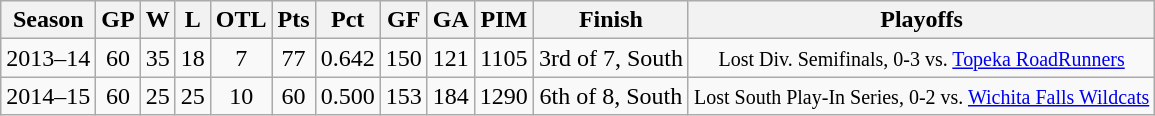<table class="wikitable" style="text-align:center">
<tr>
<th>Season</th>
<th>GP</th>
<th>W</th>
<th>L</th>
<th>OTL</th>
<th>Pts</th>
<th>Pct</th>
<th>GF</th>
<th>GA</th>
<th>PIM</th>
<th>Finish</th>
<th>Playoffs</th>
</tr>
<tr>
<td>2013–14</td>
<td>60</td>
<td>35</td>
<td>18</td>
<td>7</td>
<td>77</td>
<td>0.642</td>
<td>150</td>
<td>121</td>
<td>1105</td>
<td>3rd of 7, South</td>
<td><small>Lost Div. Semifinals, 0-3 vs. <a href='#'>Topeka RoadRunners</a></small></td>
</tr>
<tr>
<td>2014–15</td>
<td>60</td>
<td>25</td>
<td>25</td>
<td>10</td>
<td>60</td>
<td>0.500</td>
<td>153</td>
<td>184</td>
<td>1290</td>
<td>6th of 8, South</td>
<td><small>Lost South Play-In Series, 0-2 vs. <a href='#'>Wichita Falls Wildcats</a></small></td>
</tr>
</table>
